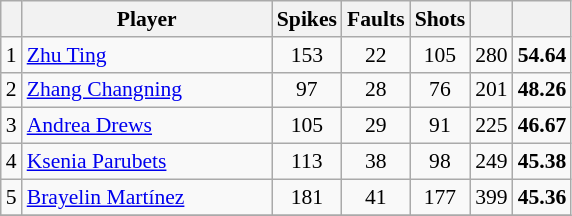<table class="wikitable sortable" style=font-size:90%>
<tr>
<th></th>
<th width=160>Player</th>
<th width=20>Spikes</th>
<th width=20>Faults</th>
<th width=20>Shots</th>
<th width=20></th>
<th width=20></th>
</tr>
<tr>
<td align=center>1</td>
<td> <a href='#'>Zhu Ting</a></td>
<td align=center>153</td>
<td align=center>22</td>
<td align=center>105</td>
<td align=center>280</td>
<td align=center><strong>54.64</strong></td>
</tr>
<tr>
<td align=center>2</td>
<td> <a href='#'>Zhang Changning</a></td>
<td align=center>97</td>
<td align=center>28</td>
<td align=center>76</td>
<td align=center>201</td>
<td align=center><strong>48.26</strong></td>
</tr>
<tr>
<td align=center>3</td>
<td> <a href='#'>Andrea Drews</a></td>
<td align=center>105</td>
<td align=center>29</td>
<td align=center>91</td>
<td align=center>225</td>
<td align=center><strong>46.67</strong></td>
</tr>
<tr>
<td align=center>4</td>
<td> <a href='#'>Ksenia Parubets</a></td>
<td align=center>113</td>
<td align=center>38</td>
<td align=center>98</td>
<td align=center>249</td>
<td align=center><strong>45.38</strong></td>
</tr>
<tr>
<td align=center>5</td>
<td> <a href='#'>Brayelin Martínez</a></td>
<td align=center>181</td>
<td align=center>41</td>
<td align=center>177</td>
<td align=center>399</td>
<td align=center><strong>45.36</strong></td>
</tr>
<tr>
</tr>
</table>
